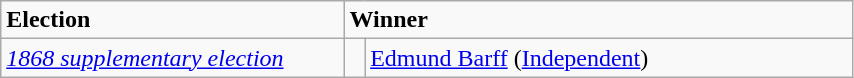<table class="wikitable" width=45%>
<tr>
<td width=19%><strong>Election</strong></td>
<td width=81% colspan=2><strong>Winner</strong></td>
</tr>
<tr>
<td><span><em><a href='#'>1868 supplementary election</a></em></span></td>
<td width=1% rowspan=1 bgcolor=></td>
<td width=27% rowspan=1><a href='#'>Edmund Barff</a> (<a href='#'>Independent</a>)</td>
</tr>
</table>
